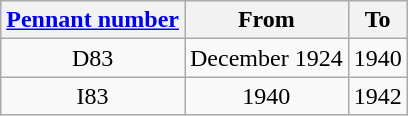<table class="wikitable" style="text-align:center">
<tr>
<th><a href='#'>Pennant number</a></th>
<th>From</th>
<th>To</th>
</tr>
<tr>
<td>D83</td>
<td>December 1924</td>
<td>1940</td>
</tr>
<tr>
<td>I83</td>
<td>1940</td>
<td>1942</td>
</tr>
</table>
